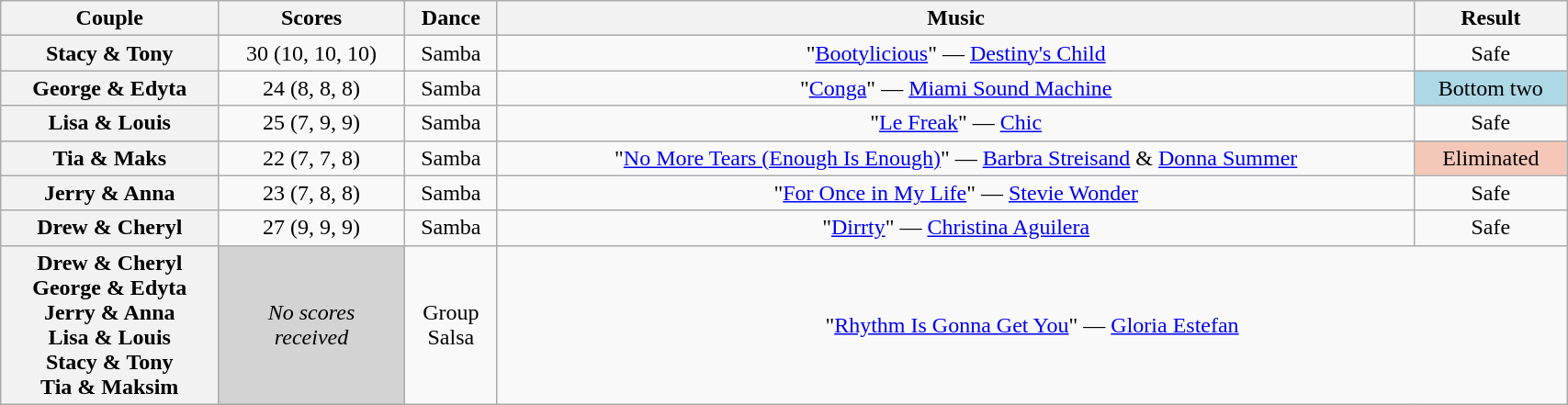<table class="wikitable sortable" style="text-align:center; width:90%">
<tr>
<th scope="col">Couple</th>
<th scope="col">Scores</th>
<th scope="col" class="unsortable">Dance</th>
<th scope="col" class="unsortable">Music</th>
<th scope="col" class="unsortable">Result</th>
</tr>
<tr>
<th scope="row">Stacy & Tony</th>
<td>30 (10, 10, 10)</td>
<td>Samba</td>
<td>"<a href='#'>Bootylicious</a>" — <a href='#'>Destiny's Child</a></td>
<td>Safe</td>
</tr>
<tr>
<th scope="row">George & Edyta</th>
<td>24 (8, 8, 8)</td>
<td>Samba</td>
<td>"<a href='#'>Conga</a>" — <a href='#'>Miami Sound Machine</a></td>
<td bgcolor=lightblue>Bottom two</td>
</tr>
<tr>
<th scope="row">Lisa & Louis</th>
<td>25 (7, 9, 9)</td>
<td>Samba</td>
<td>"<a href='#'>Le Freak</a>" — <a href='#'>Chic</a></td>
<td>Safe</td>
</tr>
<tr>
<th scope="row">Tia & Maks</th>
<td>22 (7, 7, 8)</td>
<td>Samba</td>
<td>"<a href='#'>No More Tears (Enough Is Enough)</a>" — <a href='#'>Barbra Streisand</a> & <a href='#'>Donna Summer</a></td>
<td bgcolor=f4c7b8>Eliminated</td>
</tr>
<tr>
<th scope="row">Jerry & Anna</th>
<td>23 (7, 8, 8)</td>
<td>Samba</td>
<td>"<a href='#'>For Once in My Life</a>" — <a href='#'>Stevie Wonder</a></td>
<td>Safe</td>
</tr>
<tr>
<th scope="row">Drew & Cheryl</th>
<td>27 (9, 9, 9)</td>
<td>Samba</td>
<td>"<a href='#'>Dirrty</a>" — <a href='#'>Christina Aguilera</a></td>
<td>Safe</td>
</tr>
<tr>
<th scope="row">Drew & Cheryl<br>George & Edyta<br>Jerry & Anna<br>Lisa & Louis<br>Stacy & Tony<br>Tia & Maksim</th>
<td bgcolor=lightgray><em>No scores<br>received</em></td>
<td>Group<br>Salsa</td>
<td colspan=2>"<a href='#'>Rhythm Is Gonna Get You</a>" — <a href='#'>Gloria Estefan</a></td>
</tr>
</table>
